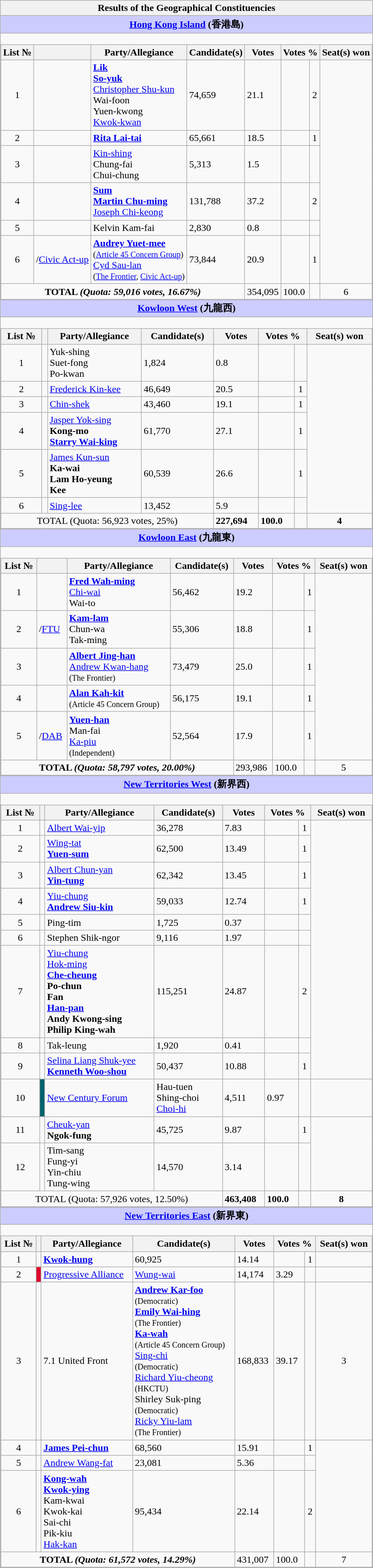<table class="wikitable mw-collapsible">
<tr>
<th colspan ="8">Results of the Geographical Constituencies</th>
</tr>
<tr style="text-align:center; background:#ccf; font-weight:bold; vertical-align:bottom;">
<td colspan = "8"><strong><a href='#'>Hong Kong Island</a> (香港島)</strong></td>
</tr>
<tr>
<td style="padding:0; border:none;"><br><table class="wikitable sortable" style="margin:0; width:100%;">
<tr>
<th>List №</th>
<th class="unsortable"></th>
<th>Party/Allegiance</th>
<th>Candidate(s)</th>
<th>Votes</th>
<th class="unsortable" colspan=2>Votes %</th>
<th>Seat(s) won</th>
</tr>
<tr>
<td style="text-align:center;">1</td>
<td></td>
<td><strong><a href='#'> Lik</a></strong><br><strong><a href='#'> So-yuk</a></strong><br><a href='#'>Christopher  Shu-kun</a><br> Wai-foon<br> Yuen-kwong<br><a href='#'> Kwok-kwan</a></td>
<td>74,659</td>
<td>21.1</td>
<td style="text-align:right;"></td>
<td style="text-align:center;">2</td>
</tr>
<tr>
<td style="text-align:center;">2</td>
<td></td>
<td><strong><a href='#'>Rita  Lai-tai</a></strong></td>
<td>65,661</td>
<td>18.5</td>
<td style="text-align:right;"></td>
<td style="text-align:center;">1</td>
</tr>
<tr>
<td style="text-align:center;">3</td>
<td></td>
<td><a href='#'> Kin-shing</a><br> Chung-fai<br> Chui-chung</td>
<td>5,313</td>
<td>1.5</td>
<td style="text-align:right;"></td>
<td style="text-align:center;"></td>
</tr>
<tr>
<td style="text-align:center;">4</td>
<td></td>
<td><strong><a href='#'> Sum</a></strong><br><strong><a href='#'>Martin  Chu-ming</a></strong><br><a href='#'>Joseph  Chi-keong</a></td>
<td>131,788</td>
<td>37.2</td>
<td style="text-align:right;"></td>
<td style="text-align:center;">2</td>
</tr>
<tr>
<td style="text-align:center;">5</td>
<td></td>
<td>Kelvin  Kam-fai</td>
<td>2,830</td>
<td>0.8</td>
<td style="text-align:right;"></td>
<td style="text-align:center;"></td>
</tr>
<tr>
<td style="text-align:center;">6</td>
<td>/<a href='#'>Civic Act-up</a></td>
<td><strong><a href='#'>Audrey  Yuet-mee</a></strong><br><small>(<a href='#'>Article 45 Concern Group</a>)</small><br><a href='#'>Cyd  Sau-lan</a><br><small>(<a href='#'>The Frontier</a>, <a href='#'>Civic Act-up</a>)</small></td>
<td>73,844</td>
<td>20.9</td>
<td style="text-align:right;"></td>
<td style="text-align:center;">1</td>
</tr>
<tr class="sortbottom">
<td colspan="4" style="text-align:center;"><strong>TOTAL <em>(Quota: 59,016 votes, 16.67%)<strong><em></td>
<td></strong>354,095<strong></td>
<td></strong>100.0<strong></td>
<td style="text-align:right;"></td>
<td style="text-align:center;"></strong>6<strong></td>
</tr>
</table>
</td>
</tr>
<tr style="text-align:center; background:#ccf; font-weight:bold; vertical-align:bottom;">
<td colspan = "8"></strong><a href='#'>Kowloon West</a> (九龍西)<strong></td>
</tr>
<tr>
<td style="padding:0; border:none;"><br><table class="wikitable sortable" style="margin:0; width:100%;">
<tr>
<th>List №</th>
<th class="unsortable"></th>
<th>Party/Allegiance</th>
<th>Candidate(s)</th>
<th>Votes</th>
<th class="unsortable" colspan=2>Votes %</th>
<th>Seat(s) won</th>
</tr>
<tr>
<td style="text-align:center;">1</td>
<td></td>
<td> Yuk-shing<br> Suet-fong<br> Po-kwan</td>
<td>1,824</td>
<td>0.8</td>
<td style="text-align:right;"></td>
<td style="text-align:center;"></td>
</tr>
<tr>
<td style="text-align:center;">2</td>
<td></td>
<td></strong><a href='#'>Frederick  Kin-kee</a><strong></td>
<td>46,649</td>
<td>20.5</td>
<td style="text-align:right;"></td>
<td style="text-align:center;">1</td>
</tr>
<tr>
<td style="text-align:center;">3</td>
<td></td>
<td></strong><a href='#'> Chin-shek</a><strong></td>
<td>43,460</td>
<td>19.1</td>
<td style="text-align:right;"></td>
<td style="text-align:center;">1</td>
</tr>
<tr>
<td style="text-align:center;">4</td>
<td></td>
<td></strong><a href='#'>Jasper  Yok-sing</a><strong><br> Kong-mo<br><a href='#'>Starry  Wai-king</a></td>
<td>61,770</td>
<td>27.1</td>
<td style="text-align:right;"></td>
<td style="text-align:center;">1</td>
</tr>
<tr>
<td style="text-align:center;">5</td>
<td></td>
<td></strong><a href='#'>James  Kun-sun</a><strong><br> Ka-wai<br>Lam Ho-yeung<br> Kee</td>
<td>60,539</td>
<td>26.6</td>
<td style="text-align:right;"></td>
<td style="text-align:center;">1</td>
</tr>
<tr>
<td style="text-align:center;">6</td>
<td></td>
<td><a href='#'> Sing-lee</a></td>
<td>13,452</td>
<td>5.9</td>
<td style="text-align:right;"></td>
<td style="text-align:center;"></td>
</tr>
<tr class="sortbottom">
<td colspan="4" style="text-align:center;"></strong>TOTAL </em>(Quota: 56,923 votes, 25%)</em></strong></td>
<td><strong>227,694</strong></td>
<td><strong>100.0</strong></td>
<td style="text-align:right;"></td>
<td style="text-align:center;"><strong>4</strong></td>
</tr>
</table>
</td>
</tr>
<tr style="text-align:center; background:#ccf; font-weight:bold; vertical-align:bottom;">
<td colspan = "8"><strong><a href='#'>Kowloon East</a> (九龍東)</strong></td>
</tr>
<tr>
<td style="padding:0; border:none;"><br><table class="wikitable sortable" style="margin:0; width:100%;">
<tr>
<th>List №</th>
<th class="unsortable"></th>
<th>Party/Allegiance</th>
<th>Candidate(s)</th>
<th>Votes</th>
<th class="unsortable" colspan=2>Votes %</th>
<th>Seat(s) won</th>
</tr>
<tr>
<td style="text-align:center;">1</td>
<td></td>
<td><strong><a href='#'>Fred  Wah-ming</a></strong><br><a href='#'> Chi-wai</a><br> Wai-to</td>
<td>56,462</td>
<td>19.2</td>
<td style="text-align:right;"></td>
<td style="text-align:center;">1</td>
</tr>
<tr>
<td style="text-align:center;">2</td>
<td>/<a href='#'>FTU</a></td>
<td><strong><a href='#'> Kam-lam</a></strong><br> Chun-wa<br> Tak-ming</td>
<td>55,306</td>
<td>18.8</td>
<td style="text-align:right;"></td>
<td style="text-align:center;">1</td>
</tr>
<tr>
<td style="text-align:center;">3</td>
<td></td>
<td><strong><a href='#'>Albert  Jing-han</a></strong><br><a href='#'>Andrew  Kwan-hang</a><br><small>(The Frontier)</small></td>
<td>73,479</td>
<td>25.0</td>
<td style="text-align:right;"></td>
<td style="text-align:center;">1</td>
</tr>
<tr>
<td style="text-align:center;">4</td>
<td></td>
<td><strong><a href='#'>Alan  Kah-kit</a></strong><br><small>(Article 45 Concern Group)</small></td>
<td>56,175</td>
<td>19.1</td>
<td style="text-align:right;"></td>
<td style="text-align:center;">1</td>
</tr>
<tr>
<td style="text-align:center;">5</td>
<td>/<a href='#'>DAB</a></td>
<td><strong><a href='#'> Yuen-han</a></strong><br> Man-fai<br><a href='#'> Ka-piu</a><br><small>(Independent)</small></td>
<td>52,564</td>
<td>17.9</td>
<td style="text-align:right;"></td>
<td style="text-align:center;">1</td>
</tr>
<tr class="sortbottom">
<td colspan="4" style="text-align:center;"><strong>TOTAL <em>(Quota: 58,797 votes, 20.00%)<strong><em></td>
<td></strong>293,986<strong></td>
<td></strong>100.0<strong></td>
<td style="text-align:right;"></td>
<td style="text-align:center;"></strong>5<strong></td>
</tr>
</table>
</td>
</tr>
<tr style="text-align:center; background:#ccf; font-weight:bold; vertical-align:bottom;">
<td colspan = "8"></strong><a href='#'>New Territories West</a> (新界西)<strong></td>
</tr>
<tr>
<td style="padding:0; border:none;"><br><table class="wikitable sortable" style="margin:0; width:100%;">
<tr>
<th>List №</th>
<th class="unsortable"></th>
<th>Party/Allegiance</th>
<th>Candidate(s)</th>
<th>Votes</th>
<th class="unsortable" colspan=2>Votes %</th>
<th>Seat(s) won</th>
</tr>
<tr>
<td style="text-align:center;">1</td>
<td></td>
<td></strong><a href='#'>Albert  Wai-yip</a><strong></td>
<td>36,278</td>
<td>7.83</td>
<td style="text-align:right;"></td>
<td style="text-align:center;">1</td>
</tr>
<tr>
<td style="text-align:center;">2</td>
<td></td>
<td></strong><a href='#'> Wing-tat</a><strong><br><a href='#'> Yuen-sum</a></td>
<td>62,500</td>
<td>13.49</td>
<td style="text-align:right;"></td>
<td style="text-align:center;">1</td>
</tr>
<tr>
<td style="text-align:center;">3</td>
<td></td>
<td></strong><a href='#'>Albert  Chun-yan</a><strong><br><a href='#'> Yin-tung</a></td>
<td>62,342</td>
<td>13.45</td>
<td style="text-align:right;"></td>
<td style="text-align:center;">1</td>
</tr>
<tr>
<td style="text-align:center;">4</td>
<td></td>
<td></strong><a href='#'> Yiu-chung</a><strong><br><a href='#'>Andrew  Siu-kin</a></td>
<td>59,033</td>
<td>12.74</td>
<td style="text-align:right;"></td>
<td style="text-align:center;">1</td>
</tr>
<tr>
<td style="text-align:center;">5</td>
<td></td>
<td> Ping-tim</td>
<td>1,725</td>
<td>0.37</td>
<td style="text-align:right;"></td>
<td style="text-align:center;"></td>
</tr>
<tr>
<td style="text-align:center;">6</td>
<td></td>
<td>Stephen  Shik-ngor</td>
<td>9,116</td>
<td>1.97</td>
<td style="text-align:right;"></td>
<td style="text-align:center;"></td>
</tr>
<tr>
<td style="text-align:center;">7</td>
<td></td>
<td></strong><a href='#'> Yiu-chung</a><strong><br></strong><a href='#'> Hok-ming</a><strong><br><a href='#'> Che-cheung</a><br> Po-chun<br> Fan<br><a href='#'> Han-pan</a><br>Andy  Kwong-sing<br>Philip  King-wah</td>
<td>115,251</td>
<td>24.87</td>
<td style="text-align:right;"></td>
<td style="text-align:center;">2</td>
</tr>
<tr>
<td style="text-align:center;">8</td>
<td></td>
<td> Tak-leung</td>
<td>1,920</td>
<td>0.41</td>
<td style="text-align:right;"></td>
<td style="text-align:center;"></td>
</tr>
<tr>
<td style="text-align:center;">9</td>
<td></td>
<td></strong><a href='#'>Selina  Liang Shuk-yee</a><strong><br><a href='#'>Kenneth  Woo-shou</a></td>
<td>50,437</td>
<td>10.88</td>
<td style="text-align:right;"></td>
<td style="text-align:center;">1</td>
</tr>
<tr>
<td style="text-align:center;">10</td>
<td style="background-color:#00616d"></td>
<td style="text-align:left;"><a href='#'>New Century Forum</a></td>
<td> Hau-tuen<br> Shing-choi<br><a href='#'> Choi-hi</a></td>
<td>4,511</td>
<td>0.97</td>
<td style="text-align:right;"></td>
<td style="text-align:center;"></td>
</tr>
<tr>
<td style="text-align:center;">11</td>
<td></td>
<td></strong><a href='#'> Cheuk-yan</a><strong><br> Ngok-fung</td>
<td>45,725</td>
<td>9.87</td>
<td style="text-align:right;"></td>
<td style="text-align:center;">1</td>
</tr>
<tr>
<td style="text-align:center;">12</td>
<td></td>
<td> Tim-sang<br> Fung-yi<br> Yin-chiu<br> Tung-wing</td>
<td>14,570</td>
<td>3.14</td>
<td style="text-align:right;"></td>
<td style="text-align:center;"></td>
</tr>
<tr class="sortbottom">
<td colspan="4" style="text-align:center;"></strong>TOTAL </em>(Quota: 57,926 votes, 12.50%)</em></strong></td>
<td><strong>463,408</strong></td>
<td><strong>100.0</strong></td>
<td style="text-align:right;"></td>
<td style="text-align:center;"><strong>8</strong></td>
</tr>
</table>
</td>
</tr>
<tr style="text-align:center; background:#ccf; font-weight:bold; vertical-align:bottom;">
<td colspan = "8"><strong><a href='#'>New Territories East</a> (新界東)</strong></td>
</tr>
<tr>
<td style="padding:0; border:none;"><br><table class="wikitable sortable" style="margin:0; width:100%;">
<tr>
<th>List №</th>
<th class="unsortable"></th>
<th>Party/Allegiance</th>
<th>Candidate(s)</th>
<th>Votes</th>
<th class="unsortable" colspan=2>Votes %</th>
<th>Seat(s) won</th>
</tr>
<tr>
<td style="text-align:center;">1</td>
<td></td>
<td><strong><a href='#'> Kwok-hung</a></strong></td>
<td>60,925</td>
<td>14.14</td>
<td style="text-align:right;"></td>
<td style="text-align:center;">1</td>
</tr>
<tr>
<td style="text-align:center;">2</td>
<td style="background-color:#de002b"></td>
<td style="text-align:left;"><a href='#'>Progressive Alliance</a></td>
<td><a href='#'> Wung-wai</a></td>
<td>14,174</td>
<td>3.29</td>
<td style="text-align:right;"></td>
<td style="text-align:center;"></td>
</tr>
<tr>
<td style="text-align:center;">3</td>
<td></td>
<td>7.1 United Front</td>
<td><strong><a href='#'>Andrew  Kar-foo</a></strong><br><small>(Democratic)</small><br><strong><a href='#'>Emily  Wai-hing</a></strong><br><small>(The Frontier)</small><br><strong><a href='#'> Ka-wah</a></strong><br><small>(Article 45 Concern Group)</small><br><a href='#'> Sing-chi</a><br><small>(Democratic)</small><br><a href='#'>Richard  Yiu-cheong</a><br><small>(HKCTU)</small><br>Shirley  Suk-ping<br><small>(Democratic)</small><br><a href='#'>Ricky  Yiu-lam</a><br><small>(The Frontier)</small></td>
<td>168,833</td>
<td>39.17</td>
<td style="text-align:right;"></td>
<td style="text-align:center;">3</td>
</tr>
<tr>
<td style="text-align:center;">4</td>
<td></td>
<td><strong><a href='#'>James  Pei-chun</a></strong><br></td>
<td>68,560</td>
<td>15.91</td>
<td style="text-align:right;"></td>
<td style="text-align:center;">1</td>
</tr>
<tr>
<td style="text-align:center;">5</td>
<td></td>
<td><a href='#'>Andrew  Wang-fat</a></td>
<td>23,081</td>
<td>5.36</td>
<td style="text-align:right;"></td>
<td style="text-align:center;"></td>
</tr>
<tr>
<td style="text-align:center;">6</td>
<td></td>
<td><strong><a href='#'> Kong-wah</a></strong><br><strong><a href='#'> Kwok-ying</a></strong><br> Kam-kwai<br> Kwok-kai<br> Sai-chi<br> Pik-kiu<br><a href='#'> Hak-kan</a></td>
<td>95,434</td>
<td>22.14</td>
<td style="text-align:right;"></td>
<td style="text-align:center;">2</td>
</tr>
<tr class="sortbottom">
<td colspan="4" style="text-align:center;"><strong>TOTAL <em>(Quota: 61,572 votes, 14.29%)<strong><em></td>
<td></strong>431,007<strong></td>
<td></strong>100.0<strong></td>
<td style="text-align:right;"></td>
<td style="text-align:center;"></strong>7<strong></td>
</tr>
</table>
</td>
</tr>
</table>
